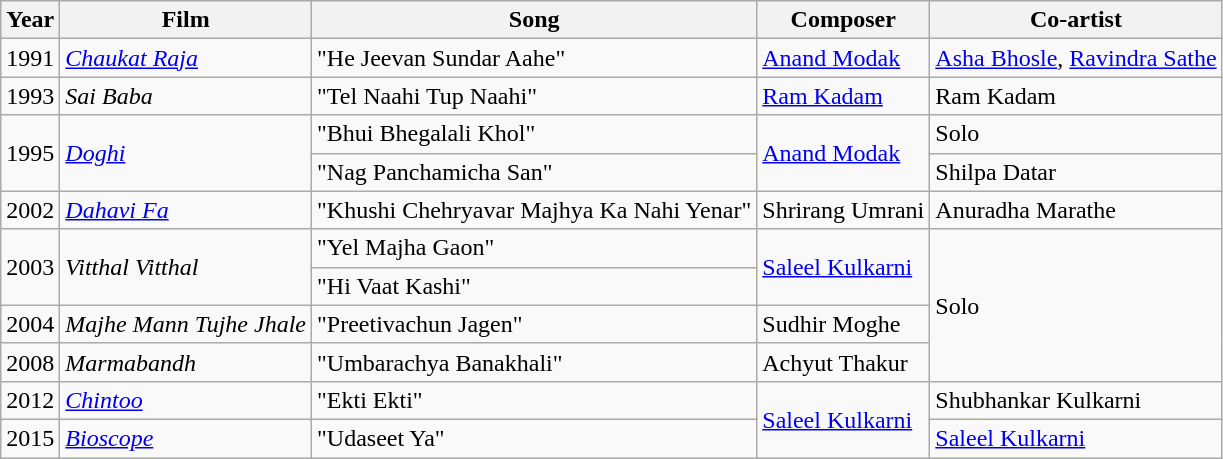<table class="wikitable">
<tr>
<th>Year</th>
<th>Film</th>
<th>Song</th>
<th>Composer</th>
<th>Co-artist</th>
</tr>
<tr>
<td>1991</td>
<td><em><a href='#'>Chaukat Raja</a></em></td>
<td>"He Jeevan Sundar Aahe"</td>
<td><a href='#'>Anand Modak</a></td>
<td><a href='#'>Asha Bhosle</a>, <a href='#'>Ravindra Sathe</a></td>
</tr>
<tr>
<td>1993</td>
<td><em>Sai Baba</em></td>
<td>"Tel Naahi Tup Naahi"</td>
<td><a href='#'>Ram Kadam</a></td>
<td>Ram Kadam</td>
</tr>
<tr>
<td rowspan="2">1995</td>
<td rowspan="2"><em><a href='#'>Doghi</a></em></td>
<td>"Bhui Bhegalali Khol"</td>
<td rowspan="2"><a href='#'>Anand Modak</a></td>
<td>Solo</td>
</tr>
<tr>
<td>"Nag Panchamicha San"</td>
<td>Shilpa Datar</td>
</tr>
<tr>
<td>2002</td>
<td><em><a href='#'>Dahavi Fa</a></em></td>
<td>"Khushi Chehryavar Majhya Ka Nahi Yenar"</td>
<td>Shrirang Umrani</td>
<td>Anuradha Marathe</td>
</tr>
<tr>
<td rowspan="2">2003</td>
<td rowspan="2"><em>Vitthal Vitthal</em></td>
<td>"Yel Majha Gaon"</td>
<td rowspan="2"><a href='#'>Saleel Kulkarni</a></td>
<td rowspan="4">Solo</td>
</tr>
<tr>
<td>"Hi Vaat Kashi"</td>
</tr>
<tr>
<td>2004</td>
<td><em>Majhe Mann Tujhe Jhale</em></td>
<td>"Preetivachun Jagen"</td>
<td>Sudhir Moghe</td>
</tr>
<tr>
<td>2008</td>
<td><em>Marmabandh</em></td>
<td>"Umbarachya Banakhali"</td>
<td>Achyut Thakur</td>
</tr>
<tr>
<td>2012</td>
<td><em><a href='#'>Chintoo</a></em></td>
<td>"Ekti Ekti"</td>
<td rowspan="2"><a href='#'>Saleel Kulkarni</a></td>
<td>Shubhankar Kulkarni</td>
</tr>
<tr>
<td>2015</td>
<td><em><a href='#'>Bioscope</a></em></td>
<td>"Udaseet Ya"</td>
<td><a href='#'>Saleel Kulkarni</a></td>
</tr>
</table>
